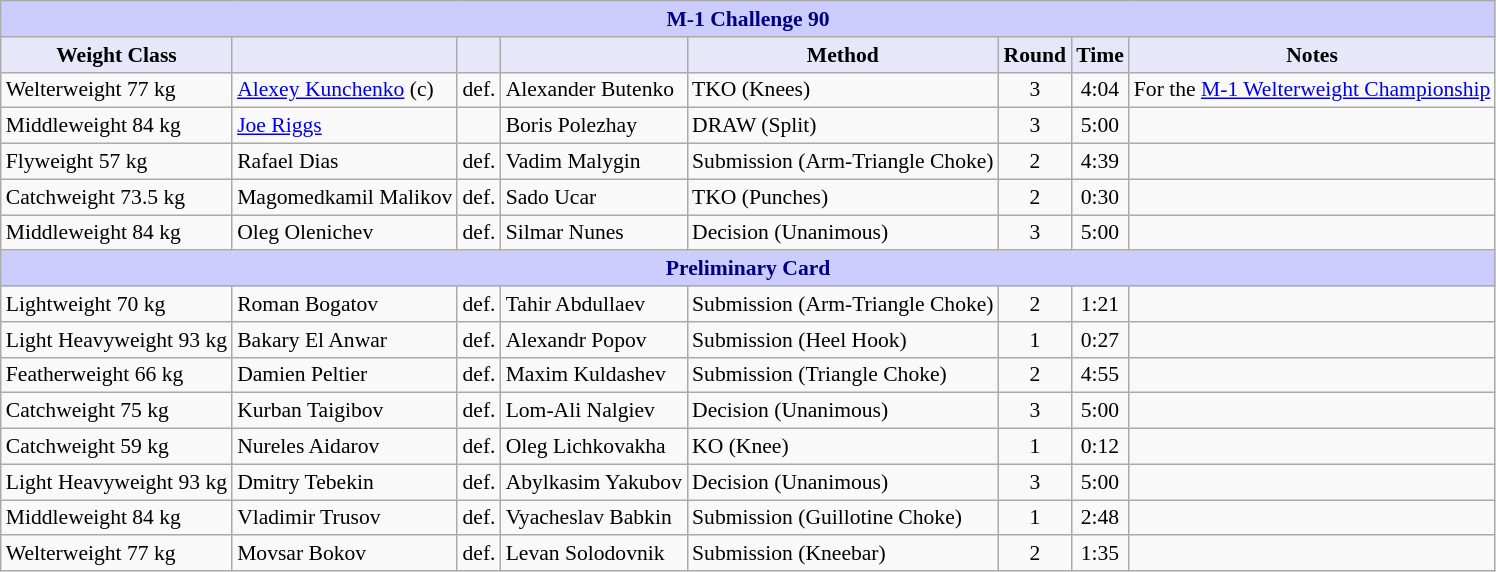<table class="wikitable" style="font-size: 90%;">
<tr>
<th colspan="8" style="background-color: #ccf; color: #000080; text-align: center;"><strong>M-1 Challenge 90</strong></th>
</tr>
<tr>
<th colspan="1" style="background-color: #E6E8FA; color: #000000; text-align: center;">Weight Class</th>
<th colspan="1" style="background-color: #E6E8FA; color: #000000; text-align: center;"></th>
<th colspan="1" style="background-color: #E6E8FA; color: #000000; text-align: center;"></th>
<th colspan="1" style="background-color: #E6E8FA; color: #000000; text-align: center;"></th>
<th colspan="1" style="background-color: #E6E8FA; color: #000000; text-align: center;">Method</th>
<th colspan="1" style="background-color: #E6E8FA; color: #000000; text-align: center;">Round</th>
<th colspan="1" style="background-color: #E6E8FA; color: #000000; text-align: center;">Time</th>
<th colspan="1" style="background-color: #E6E8FA; color: #000000; text-align: center;">Notes</th>
</tr>
<tr>
<td>Welterweight 77 kg</td>
<td> <a href='#'>Alexey Kunchenko</a> (c)</td>
<td>def.</td>
<td> Alexander Butenko</td>
<td>TKO (Knees)</td>
<td align=center>3</td>
<td align=center>4:04</td>
<td>For the <a href='#'>M-1 Welterweight Championship</a></td>
</tr>
<tr>
<td>Middleweight 84 kg</td>
<td> <a href='#'>Joe Riggs</a></td>
<td></td>
<td> Boris Polezhay</td>
<td>DRAW (Split)</td>
<td align=center>3</td>
<td align=center>5:00</td>
<td></td>
</tr>
<tr>
<td>Flyweight 57 kg</td>
<td> Rafael Dias</td>
<td>def.</td>
<td> Vadim Malygin</td>
<td>Submission (Arm-Triangle Choke)</td>
<td align=center>2</td>
<td align=center>4:39</td>
<td></td>
</tr>
<tr>
<td>Catchweight 73.5 kg</td>
<td> Magomedkamil Malikov</td>
<td>def.</td>
<td> Sado Ucar</td>
<td>TKO (Punches)</td>
<td align=center>2</td>
<td align=center>0:30</td>
<td></td>
</tr>
<tr>
<td>Middleweight 84 kg</td>
<td> Oleg Olenichev</td>
<td>def.</td>
<td> Silmar Nunes</td>
<td>Decision (Unanimous)</td>
<td align=center>3</td>
<td align=center>5:00</td>
<td></td>
</tr>
<tr>
<th colspan="8" style="background-color: #ccf; color: #000080; text-align: center;"><strong>Preliminary Card</strong></th>
</tr>
<tr>
<td>Lightweight 70 kg</td>
<td> Roman Bogatov</td>
<td>def.</td>
<td> Tahir Abdullaev</td>
<td>Submission (Arm-Triangle Choke)</td>
<td align=center>2</td>
<td align=center>1:21</td>
<td></td>
</tr>
<tr>
<td>Light Heavyweight 93 kg</td>
<td> Bakary El Anwar</td>
<td>def.</td>
<td> Alexandr Popov</td>
<td>Submission (Heel Hook)</td>
<td align=center>1</td>
<td align=center>0:27</td>
<td></td>
</tr>
<tr>
<td>Featherweight 66 kg</td>
<td> Damien Peltier</td>
<td>def.</td>
<td> Maxim Kuldashev</td>
<td>Submission (Triangle Choke)</td>
<td align=center>2</td>
<td align=center>4:55</td>
<td></td>
</tr>
<tr>
<td>Catchweight 75 kg</td>
<td> Kurban Taigibov</td>
<td>def.</td>
<td> Lom-Ali Nalgiev</td>
<td>Decision (Unanimous)</td>
<td align=center>3</td>
<td align=center>5:00</td>
<td></td>
</tr>
<tr>
<td>Catchweight 59 kg</td>
<td> Nureles Aidarov</td>
<td>def.</td>
<td> Oleg Lichkovakha</td>
<td>KO (Knee)</td>
<td align=center>1</td>
<td align=center>0:12</td>
<td></td>
</tr>
<tr>
<td>Light Heavyweight 93 kg</td>
<td> Dmitry Tebekin</td>
<td>def.</td>
<td> Abylkasim Yakubov</td>
<td>Decision (Unanimous)</td>
<td align=center>3</td>
<td align=center>5:00</td>
<td></td>
</tr>
<tr>
<td>Middleweight 84 kg</td>
<td> Vladimir Trusov</td>
<td>def.</td>
<td> Vyacheslav Babkin</td>
<td>Submission (Guillotine Choke)</td>
<td align=center>1</td>
<td align=center>2:48</td>
<td></td>
</tr>
<tr>
<td>Welterweight 77 kg</td>
<td> Movsar Bokov</td>
<td>def.</td>
<td> Levan Solodovnik</td>
<td>Submission (Kneebar)</td>
<td align=center>2</td>
<td align=center>1:35</td>
<td></td>
</tr>
</table>
